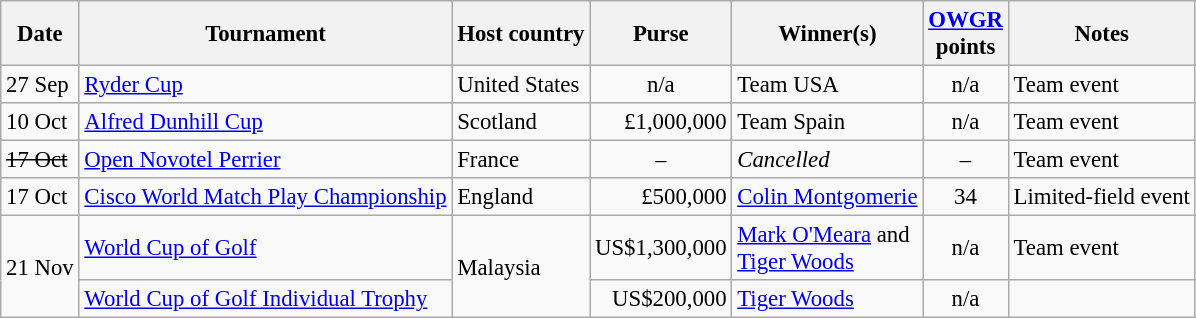<table class="wikitable" style="font-size:95%">
<tr>
<th>Date</th>
<th>Tournament</th>
<th>Host country</th>
<th>Purse</th>
<th>Winner(s)</th>
<th><a href='#'>OWGR</a><br>points</th>
<th>Notes</th>
</tr>
<tr>
<td>27 Sep</td>
<td><a href='#'>Ryder Cup</a></td>
<td>United States</td>
<td align=center>n/a</td>
<td> Team USA</td>
<td align=center>n/a</td>
<td>Team event</td>
</tr>
<tr>
<td>10 Oct</td>
<td><a href='#'>Alfred Dunhill Cup</a></td>
<td>Scotland</td>
<td align=right>£1,000,000</td>
<td> Team Spain</td>
<td align=center>n/a</td>
<td>Team event</td>
</tr>
<tr>
<td><s>17 Oct</s></td>
<td><a href='#'>Open Novotel Perrier</a></td>
<td>France</td>
<td align=center>–</td>
<td><em>Cancelled</em></td>
<td align=center>–</td>
<td>Team event</td>
</tr>
<tr>
<td>17 Oct</td>
<td><a href='#'>Cisco World Match Play Championship</a></td>
<td>England</td>
<td align=right>£500,000</td>
<td> <a href='#'>Colin Montgomerie</a></td>
<td align=center>34</td>
<td>Limited-field event</td>
</tr>
<tr>
<td rowspan=2>21 Nov</td>
<td><a href='#'>World Cup of Golf</a></td>
<td rowspan=2>Malaysia</td>
<td align=right>US$1,300,000</td>
<td> <a href='#'>Mark O'Meara</a> and<br> <a href='#'>Tiger Woods</a></td>
<td align=center>n/a</td>
<td>Team event</td>
</tr>
<tr>
<td><a href='#'>World Cup of Golf Individual Trophy</a></td>
<td align=right>US$200,000</td>
<td> <a href='#'>Tiger Woods</a></td>
<td align=center>n/a</td>
<td></td>
</tr>
</table>
